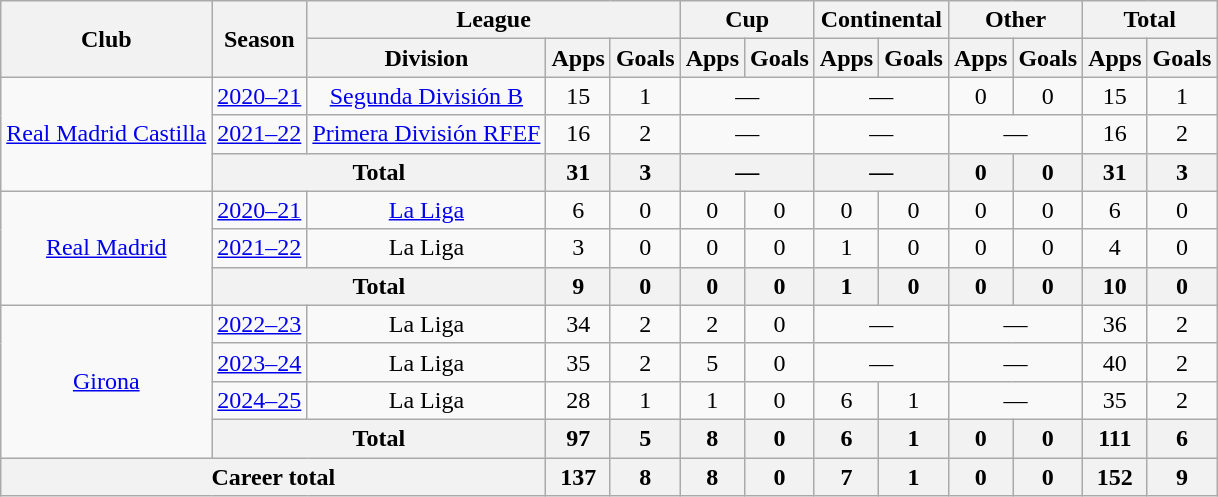<table class="wikitable" style="text-align:center">
<tr>
<th rowspan="2">Club</th>
<th rowspan="2">Season</th>
<th colspan="3">League</th>
<th colspan="2">Cup</th>
<th colspan="2">Continental</th>
<th colspan="2">Other</th>
<th colspan="2">Total</th>
</tr>
<tr>
<th>Division</th>
<th>Apps</th>
<th>Goals</th>
<th>Apps</th>
<th>Goals</th>
<th>Apps</th>
<th>Goals</th>
<th>Apps</th>
<th>Goals</th>
<th>Apps</th>
<th>Goals</th>
</tr>
<tr>
<td rowspan="3"><a href='#'>Real Madrid Castilla</a></td>
<td><a href='#'>2020–21</a></td>
<td><a href='#'>Segunda División B</a></td>
<td>15</td>
<td>1</td>
<td colspan="2">—</td>
<td colspan="2">—</td>
<td>0</td>
<td>0</td>
<td>15</td>
<td>1</td>
</tr>
<tr>
<td><a href='#'>2021–22</a></td>
<td><a href='#'>Primera División RFEF</a></td>
<td>16</td>
<td>2</td>
<td colspan="2">—</td>
<td colspan="2">—</td>
<td colspan="2">—</td>
<td>16</td>
<td>2</td>
</tr>
<tr>
<th colspan="2">Total</th>
<th>31</th>
<th>3</th>
<th colspan="2">—</th>
<th colspan="2">—</th>
<th>0</th>
<th>0</th>
<th>31</th>
<th>3</th>
</tr>
<tr>
<td rowspan="3"><a href='#'>Real Madrid</a></td>
<td><a href='#'>2020–21</a></td>
<td><a href='#'>La Liga</a></td>
<td>6</td>
<td>0</td>
<td>0</td>
<td>0</td>
<td>0</td>
<td>0</td>
<td>0</td>
<td>0</td>
<td>6</td>
<td>0</td>
</tr>
<tr>
<td><a href='#'>2021–22</a></td>
<td>La Liga</td>
<td>3</td>
<td>0</td>
<td>0</td>
<td>0</td>
<td>1</td>
<td>0</td>
<td>0</td>
<td>0</td>
<td>4</td>
<td>0</td>
</tr>
<tr>
<th colspan="2">Total</th>
<th>9</th>
<th>0</th>
<th>0</th>
<th>0</th>
<th>1</th>
<th>0</th>
<th>0</th>
<th>0</th>
<th>10</th>
<th>0</th>
</tr>
<tr>
<td rowspan="4"><a href='#'>Girona</a></td>
<td><a href='#'>2022–23</a></td>
<td>La Liga</td>
<td>34</td>
<td>2</td>
<td>2</td>
<td>0</td>
<td colspan="2">—</td>
<td colspan="2">—</td>
<td>36</td>
<td>2</td>
</tr>
<tr>
<td><a href='#'>2023–24</a></td>
<td>La Liga</td>
<td>35</td>
<td>2</td>
<td>5</td>
<td>0</td>
<td colspan="2">—</td>
<td colspan="2">—</td>
<td>40</td>
<td>2</td>
</tr>
<tr>
<td><a href='#'>2024–25</a></td>
<td>La Liga</td>
<td>28</td>
<td>1</td>
<td>1</td>
<td>0</td>
<td>6</td>
<td>1</td>
<td colspan="2">—</td>
<td>35</td>
<td>2</td>
</tr>
<tr>
<th colspan="2">Total</th>
<th>97</th>
<th>5</th>
<th>8</th>
<th>0</th>
<th>6</th>
<th>1</th>
<th>0</th>
<th>0</th>
<th>111</th>
<th>6</th>
</tr>
<tr>
<th colspan="3">Career total</th>
<th>137</th>
<th>8</th>
<th>8</th>
<th>0</th>
<th>7</th>
<th>1</th>
<th>0</th>
<th>0</th>
<th>152</th>
<th>9</th>
</tr>
</table>
